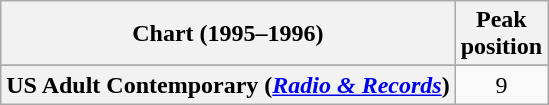<table class="wikitable sortable plainrowheaders" style="text-align:center">
<tr>
<th scope="col">Chart (1995–1996)</th>
<th scope="col">Peak<br>position</th>
</tr>
<tr>
</tr>
<tr>
</tr>
<tr>
</tr>
<tr>
<th scope="row">US Adult Contemporary (<em><a href='#'>Radio & Records</a></em>)</th>
<td>9</td>
</tr>
</table>
